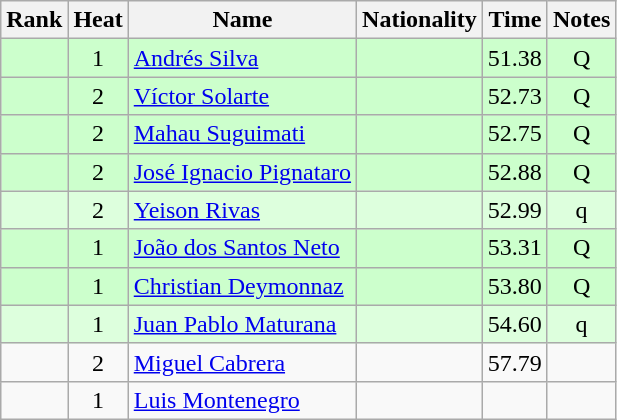<table class="wikitable sortable" style="text-align:center">
<tr>
<th>Rank</th>
<th>Heat</th>
<th>Name</th>
<th>Nationality</th>
<th>Time</th>
<th>Notes</th>
</tr>
<tr bgcolor=ccffcc>
<td></td>
<td>1</td>
<td align=left><a href='#'>Andrés Silva</a></td>
<td align=left></td>
<td>51.38</td>
<td>Q</td>
</tr>
<tr bgcolor=ccffcc>
<td></td>
<td>2</td>
<td align=left><a href='#'>Víctor Solarte</a></td>
<td align=left></td>
<td>52.73</td>
<td>Q</td>
</tr>
<tr bgcolor=ccffcc>
<td></td>
<td>2</td>
<td align=left><a href='#'>Mahau Suguimati</a></td>
<td align=left></td>
<td>52.75</td>
<td>Q</td>
</tr>
<tr bgcolor=ccffcc>
<td></td>
<td>2</td>
<td align=left><a href='#'>José Ignacio Pignataro</a></td>
<td align=left></td>
<td>52.88</td>
<td>Q</td>
</tr>
<tr bgcolor=ddffdd>
<td></td>
<td>2</td>
<td align=left><a href='#'>Yeison Rivas</a></td>
<td align=left></td>
<td>52.99</td>
<td>q</td>
</tr>
<tr bgcolor=ccffcc>
<td></td>
<td>1</td>
<td align=left><a href='#'>João dos Santos Neto</a></td>
<td align=left></td>
<td>53.31</td>
<td>Q</td>
</tr>
<tr bgcolor=ccffcc>
<td></td>
<td>1</td>
<td align=left><a href='#'>Christian Deymonnaz</a></td>
<td align=left></td>
<td>53.80</td>
<td>Q</td>
</tr>
<tr bgcolor=ddffdd>
<td></td>
<td>1</td>
<td align=left><a href='#'>Juan Pablo Maturana</a></td>
<td align=left></td>
<td>54.60</td>
<td>q</td>
</tr>
<tr>
<td></td>
<td>2</td>
<td align=left><a href='#'>Miguel Cabrera</a></td>
<td align=left></td>
<td>57.79</td>
<td></td>
</tr>
<tr>
<td></td>
<td>1</td>
<td align=left><a href='#'>Luis Montenegro</a></td>
<td align=left></td>
<td></td>
<td></td>
</tr>
</table>
